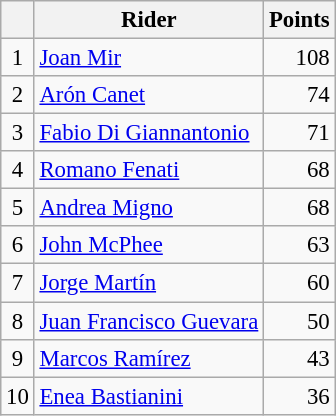<table class="wikitable" style="font-size: 95%;">
<tr>
<th></th>
<th>Rider</th>
<th>Points</th>
</tr>
<tr>
<td align=center>1</td>
<td> <a href='#'>Joan Mir</a></td>
<td align=right>108</td>
</tr>
<tr>
<td align=center>2</td>
<td> <a href='#'>Arón Canet</a></td>
<td align=right>74</td>
</tr>
<tr>
<td align=center>3</td>
<td> <a href='#'>Fabio Di Giannantonio</a></td>
<td align=right>71</td>
</tr>
<tr>
<td align=center>4</td>
<td> <a href='#'>Romano Fenati</a></td>
<td align=right>68</td>
</tr>
<tr>
<td align=center>5</td>
<td> <a href='#'>Andrea Migno</a></td>
<td align=right>68</td>
</tr>
<tr>
<td align=center>6</td>
<td> <a href='#'>John McPhee</a></td>
<td align=right>63</td>
</tr>
<tr>
<td align=center>7</td>
<td> <a href='#'>Jorge Martín</a></td>
<td align=right>60</td>
</tr>
<tr>
<td align=center>8</td>
<td> <a href='#'>Juan Francisco Guevara</a></td>
<td align=right>50</td>
</tr>
<tr>
<td align=center>9</td>
<td> <a href='#'>Marcos Ramírez</a></td>
<td align=right>43</td>
</tr>
<tr>
<td align=center>10</td>
<td> <a href='#'>Enea Bastianini</a></td>
<td align=right>36</td>
</tr>
</table>
